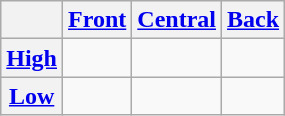<table class="wikitable" style=text-align:center>
<tr>
<th></th>
<th><a href='#'>Front</a></th>
<th><a href='#'>Central</a></th>
<th><a href='#'>Back</a></th>
</tr>
<tr>
<th><a href='#'>High</a></th>
<td>  </td>
<td></td>
<td>  </td>
</tr>
<tr>
<th><a href='#'>Low</a></th>
<td></td>
<td>  </td>
<td></td>
</tr>
</table>
